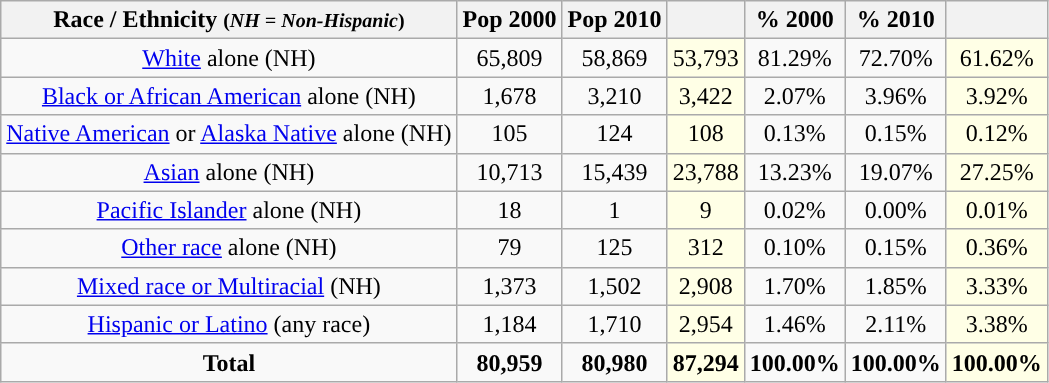<table class="wikitable" style="text-align:center;">
<tr>
<th>Race / Ethnicity <small>(<em>NH = Non-Hispanic</em>)</small></th>
<th>Pop 2000</th>
<th>Pop 2010</th>
<th></th>
<th>% 2000</th>
<th>% 2010</th>
<th></th>
</tr>
<tr>
<td><a href='#'>White</a> alone (NH)</td>
<td>65,809</td>
<td>58,869</td>
<td style='background: #ffffe6;'>53,793</td>
<td>81.29%</td>
<td>72.70%</td>
<td style='background: #ffffe6;'>61.62%</td>
</tr>
<tr>
<td><a href='#'>Black or African American</a> alone (NH)</td>
<td>1,678</td>
<td>3,210</td>
<td style='background: #ffffe6;'>3,422</td>
<td>2.07%</td>
<td>3.96%</td>
<td style='background: #ffffe6;'>3.92%</td>
</tr>
<tr>
<td><a href='#'>Native American</a> or <a href='#'>Alaska Native</a> alone (NH)</td>
<td>105</td>
<td>124</td>
<td style='background: #ffffe6;'>108</td>
<td>0.13%</td>
<td>0.15%</td>
<td style='background: #ffffe6;'>0.12%</td>
</tr>
<tr>
<td><a href='#'>Asian</a> alone (NH)</td>
<td>10,713</td>
<td>15,439</td>
<td style='background: #ffffe6;'>23,788</td>
<td>13.23%</td>
<td>19.07%</td>
<td style='background: #ffffe6;'>27.25%</td>
</tr>
<tr>
<td><a href='#'>Pacific Islander</a> alone (NH)</td>
<td>18</td>
<td>1</td>
<td style='background: #ffffe6;'>9</td>
<td>0.02%</td>
<td>0.00%</td>
<td style='background: #ffffe6;'>0.01%</td>
</tr>
<tr>
<td><a href='#'>Other race</a> alone (NH)</td>
<td>79</td>
<td>125</td>
<td style='background: #ffffe6;'>312</td>
<td>0.10%</td>
<td>0.15%</td>
<td style='background: #ffffe6;'>0.36%</td>
</tr>
<tr>
<td><a href='#'>Mixed race or Multiracial</a> (NH)</td>
<td>1,373</td>
<td>1,502</td>
<td style='background: #ffffe6;'>2,908</td>
<td>1.70%</td>
<td>1.85%</td>
<td style='background: #ffffe6;'>3.33%</td>
</tr>
<tr>
<td><a href='#'>Hispanic or Latino</a> (any race)</td>
<td>1,184</td>
<td>1,710</td>
<td style='background: #ffffe6;'>2,954</td>
<td>1.46%</td>
<td>2.11%</td>
<td style='background: #ffffe6;'>3.38%</td>
</tr>
<tr>
<td><strong>Total</strong></td>
<td><strong>80,959</strong></td>
<td><strong>80,980</strong></td>
<td style='background: #ffffe6;'><strong>87,294</strong></td>
<td><strong>100.00%</strong></td>
<td><strong>100.00%</strong></td>
<td style='background: #ffffe6;'><strong>100.00%</strong></td>
</tr>
</table>
